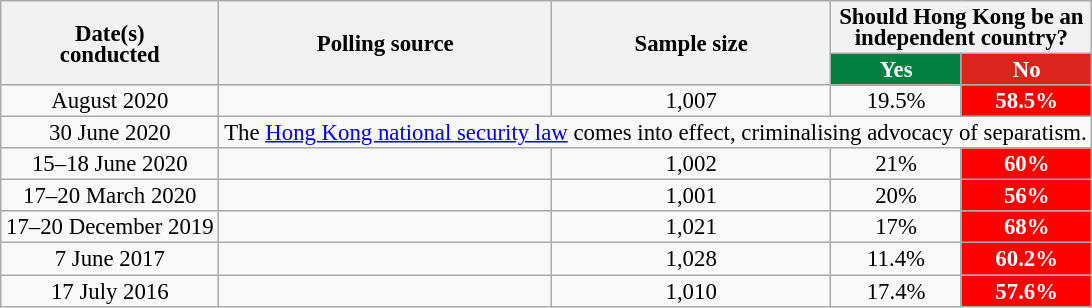<table class="wikitable sortable" style="text-align: center; line-height: 14px; font-size: 95%;">
<tr>
<th rowspan="2">Date(s)<br>conducted</th>
<th rowspan="2">Polling source</th>
<th rowspan="2">Sample size</th>
<th colspan="2">Should Hong Kong be an independent country?</th>
</tr>
<tr>
<th class="unsortable" style="background: rgb(0, 129, 66); width: 80px; color: white;">Yes</th>
<th class="unsortable" style="background: rgb(220, 36, 31); width: 80px; color: white;">No</th>
</tr>
<tr>
<td data-sort-value="2020-05-05">August 2020</td>
<td></td>
<td>1,007</td>
<td>19.5%</td>
<td style="background:Red;color:white;"><strong>58.5%</strong></td>
</tr>
<tr>
<td>30 June 2020</td>
<td colspan="4">The <a href='#'>Hong Kong national security law</a> comes into effect, criminalising advocacy of separatism.</td>
</tr>
<tr>
<td data-sort-value="2020-05-05">15–18 June 2020</td>
<td></td>
<td>1,002</td>
<td>21%</td>
<td style="background:Red;color:white;"><strong>60%</strong></td>
</tr>
<tr>
<td data-sort-value="2020-05-05">17–20 March 2020</td>
<td></td>
<td>1,001</td>
<td>20%</td>
<td style="background:Red;color:white;"><strong>56%</strong></td>
</tr>
<tr>
<td data-sort-value="2020-05-05">17–20 December 2019</td>
<td></td>
<td>1,021</td>
<td>17%</td>
<td style="background:Red;color:white;"><strong>68%</strong></td>
</tr>
<tr>
<td data-sort-value="2020-05-05">7 June 2017</td>
<td></td>
<td>1,028</td>
<td>11.4%</td>
<td style="background:Red;color:white;"><strong>60.2%</strong></td>
</tr>
<tr>
<td data-sort-value="2020-05-05">17 July 2016</td>
<td></td>
<td>1,010</td>
<td>17.4%</td>
<td style="background:Red;color:white;"><strong>57.6%</strong></td>
</tr>
</table>
